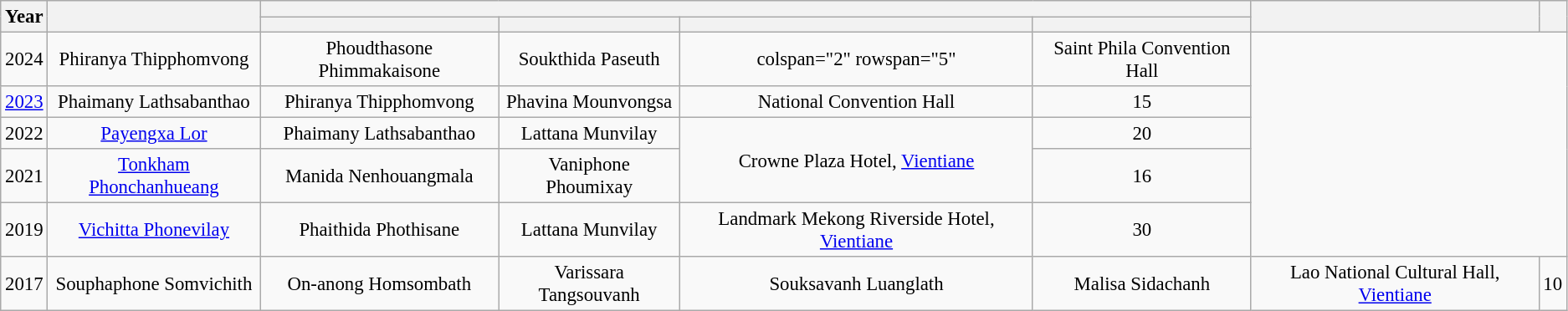<table class="wikitable sortable" style="font-size: 95%; text-align:center">
<tr>
<th rowspan="2">Year</th>
<th rowspan="2"></th>
<th colspan="4"></th>
<th rowspan="2"></th>
<th rowspan="2"></th>
</tr>
<tr>
<th></th>
<th></th>
<th></th>
<th></th>
</tr>
<tr>
<td>2024</td>
<td>Phiranya Thipphomvong</td>
<td>Phoudthasone Phimmakaisone</td>
<td>Soukthida Paseuth</td>
<td>colspan="2" rowspan="5" </td>
<td>Saint Phila Convention Hall</td>
</tr>
<tr>
<td><a href='#'>2023</a></td>
<td>Phaimany Lathsabanthao</td>
<td>Phiranya Thipphomvong</td>
<td>Phavina Mounvongsa</td>
<td>National Convention Hall</td>
<td>15</td>
</tr>
<tr>
<td>2022</td>
<td><a href='#'>Payengxa Lor</a></td>
<td>Phaimany Lathsabanthao</td>
<td>Lattana Munvilay</td>
<td rowspan="2">Crowne Plaza Hotel, <a href='#'>Vientiane</a></td>
<td>20</td>
</tr>
<tr>
<td>2021</td>
<td><a href='#'>Tonkham Phonchanhueang</a></td>
<td>Manida Nenhouangmala</td>
<td>Vaniphone Phoumixay</td>
<td>16</td>
</tr>
<tr>
<td>2019</td>
<td><a href='#'>Vichitta Phonevilay</a></td>
<td>Phaithida Phothisane</td>
<td>Lattana Munvilay</td>
<td>Landmark Mekong Riverside Hotel, <a href='#'>Vientiane</a></td>
<td>30</td>
</tr>
<tr>
<td>2017</td>
<td>Souphaphone Somvichith</td>
<td>On-anong Homsombath</td>
<td>Varissara Tangsouvanh</td>
<td>Souksavanh Luanglath</td>
<td>Malisa Sidachanh</td>
<td>Lao National Cultural Hall, <a href='#'>Vientiane</a></td>
<td>10</td>
</tr>
</table>
